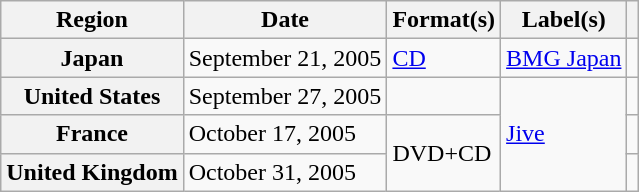<table class="wikitable plainrowheaders">
<tr>
<th scope="col">Region</th>
<th scope="col">Date</th>
<th scope="col">Format(s)</th>
<th scope="col">Label(s)</th>
<th scope="col"></th>
</tr>
<tr>
<th scope="row">Japan</th>
<td>September 21, 2005</td>
<td><a href='#'>CD</a></td>
<td><a href='#'>BMG Japan</a></td>
<td></td>
</tr>
<tr>
<th scope="row">United States</th>
<td>September 27, 2005</td>
<td></td>
<td rowspan="3"><a href='#'>Jive</a></td>
<td></td>
</tr>
<tr>
<th scope="row">France</th>
<td>October 17, 2005</td>
<td rowspan="2">DVD+CD</td>
<td></td>
</tr>
<tr>
<th scope="row">United Kingdom</th>
<td>October 31, 2005</td>
<td></td>
</tr>
</table>
